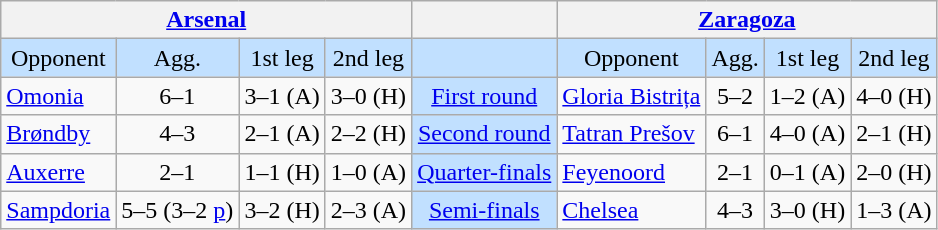<table class="wikitable" style="text-align:center">
<tr>
<th colspan=4> <a href='#'>Arsenal</a></th>
<th></th>
<th colspan=4> <a href='#'>Zaragoza</a></th>
</tr>
<tr style="background:#c1e0ff">
<td>Opponent</td>
<td>Agg.</td>
<td>1st leg</td>
<td>2nd leg</td>
<td></td>
<td>Opponent</td>
<td>Agg.</td>
<td>1st leg</td>
<td>2nd leg</td>
</tr>
<tr>
<td align=left> <a href='#'>Omonia</a></td>
<td>6–1</td>
<td>3–1 (A)</td>
<td>3–0 (H)</td>
<td style="background:#c1e0ff;"><a href='#'>First round</a></td>
<td align=left> <a href='#'>Gloria Bistrița</a></td>
<td>5–2</td>
<td>1–2 (A)</td>
<td>4–0 (H)</td>
</tr>
<tr>
<td align=left> <a href='#'>Brøndby</a></td>
<td>4–3</td>
<td>2–1 (A)</td>
<td>2–2 (H)</td>
<td style="background:#c1e0ff;"><a href='#'>Second round</a></td>
<td align=left> <a href='#'>Tatran Prešov</a></td>
<td>6–1</td>
<td>4–0 (A)</td>
<td>2–1 (H)</td>
</tr>
<tr>
<td align=left> <a href='#'>Auxerre</a></td>
<td>2–1</td>
<td>1–1 (H)</td>
<td>1–0 (A)</td>
<td style="background:#c1e0ff;"><a href='#'>Quarter-finals</a></td>
<td align=left> <a href='#'>Feyenoord</a></td>
<td>2–1</td>
<td>0–1 (A)</td>
<td>2–0 (H)</td>
</tr>
<tr>
<td align=left> <a href='#'>Sampdoria</a></td>
<td>5–5 (3–2 <a href='#'>p</a>)</td>
<td>3–2 (H)</td>
<td>2–3  (A)</td>
<td style="background:#c1e0ff;"><a href='#'>Semi-finals</a></td>
<td align=left> <a href='#'>Chelsea</a></td>
<td>4–3</td>
<td>3–0 (H)</td>
<td>1–3 (A)</td>
</tr>
</table>
